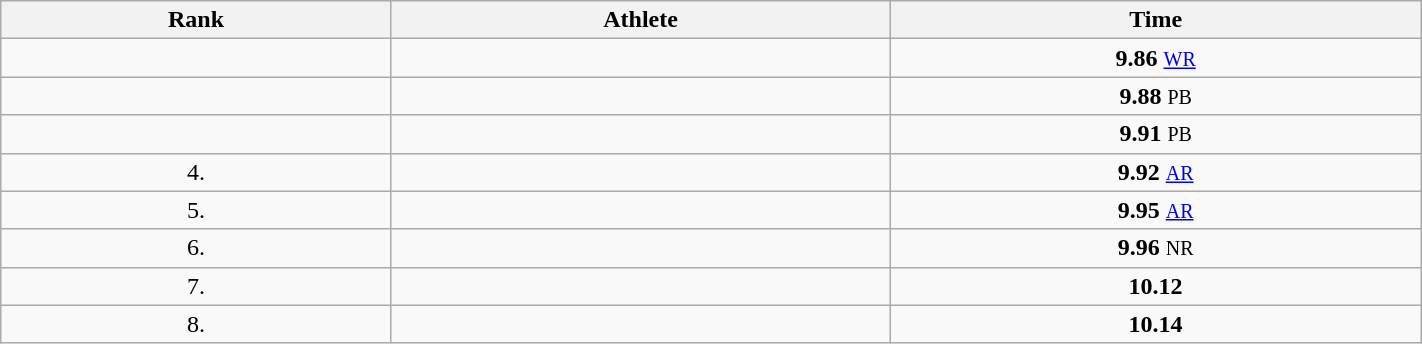<table class="wikitable sortable" width=75%>
<tr>
<th>Rank</th>
<th>Athlete</th>
<th>Time</th>
</tr>
<tr>
<td align="center"></td>
<td></td>
<td align="center"><strong>9.86</strong> <small><a href='#'>WR</a></small></td>
</tr>
<tr>
<td align="center"></td>
<td></td>
<td align="center"><strong>9.88</strong> <small>PB</small></td>
</tr>
<tr>
<td align="center"></td>
<td></td>
<td align="center"><strong>9.91</strong> <small>PB</small></td>
</tr>
<tr>
<td align="center">4.</td>
<td></td>
<td align="center"><strong>9.92</strong> <small><a href='#'>AR</a></small></td>
</tr>
<tr>
<td align="center">5.</td>
<td></td>
<td align="center"><strong>9.95</strong> <small><a href='#'>AR</a></small></td>
</tr>
<tr>
<td align="center">6.</td>
<td></td>
<td align="center"><strong>9.96</strong> <small>NR</small></td>
</tr>
<tr>
<td align="center">7.</td>
<td></td>
<td align="center"><strong>10.12</strong></td>
</tr>
<tr>
<td align="center">8.</td>
<td></td>
<td align="center"><strong>10.14</strong></td>
</tr>
</table>
